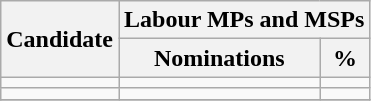<table class="wikitable">
<tr>
<th rowspan="2">Candidate</th>
<th colspan="2">Labour MPs and MSPs</th>
</tr>
<tr>
<th><strong>Nominations</strong></th>
<th>%</th>
</tr>
<tr>
<td></td>
<td></td>
<td></td>
</tr>
<tr>
<td></td>
<td></td>
<td></td>
</tr>
<tr>
</tr>
</table>
